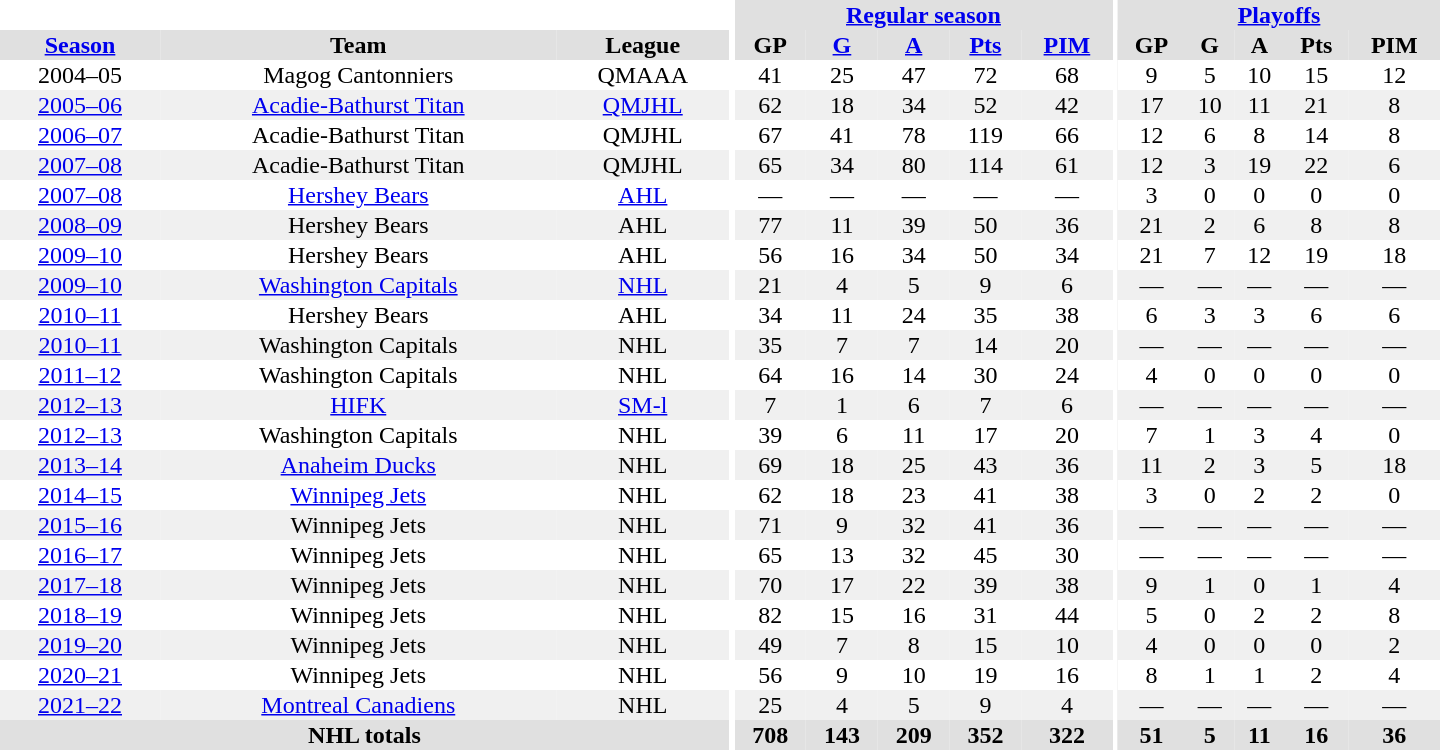<table border="0" cellpadding="1" cellspacing="0" style="text-align:center; width:60em">
<tr bgcolor="#e0e0e0">
<th colspan="3" bgcolor="#ffffff"></th>
<th rowspan="99" bgcolor="#ffffff"></th>
<th colspan="5"><a href='#'>Regular season</a></th>
<th rowspan="99" bgcolor="#ffffff"></th>
<th colspan="5"><a href='#'>Playoffs</a></th>
</tr>
<tr bgcolor="#e0e0e0">
<th><a href='#'>Season</a></th>
<th>Team</th>
<th>League</th>
<th>GP</th>
<th><a href='#'>G</a></th>
<th><a href='#'>A</a></th>
<th><a href='#'>Pts</a></th>
<th><a href='#'>PIM</a></th>
<th>GP</th>
<th>G</th>
<th>A</th>
<th>Pts</th>
<th>PIM</th>
</tr>
<tr>
<td>2004–05</td>
<td>Magog Cantonniers</td>
<td>QMAAA</td>
<td>41</td>
<td>25</td>
<td>47</td>
<td>72</td>
<td>68</td>
<td>9</td>
<td>5</td>
<td>10</td>
<td>15</td>
<td>12</td>
</tr>
<tr style="background:#f0f0f0;">
<td><a href='#'>2005–06</a></td>
<td><a href='#'>Acadie-Bathurst Titan</a></td>
<td><a href='#'>QMJHL</a></td>
<td>62</td>
<td>18</td>
<td>34</td>
<td>52</td>
<td>42</td>
<td>17</td>
<td>10</td>
<td>11</td>
<td>21</td>
<td>8</td>
</tr>
<tr>
<td><a href='#'>2006–07</a></td>
<td>Acadie-Bathurst Titan</td>
<td>QMJHL</td>
<td>67</td>
<td>41</td>
<td>78</td>
<td>119</td>
<td>66</td>
<td>12</td>
<td>6</td>
<td>8</td>
<td>14</td>
<td>8</td>
</tr>
<tr style="background:#f0f0f0;">
<td><a href='#'>2007–08</a></td>
<td>Acadie-Bathurst Titan</td>
<td>QMJHL</td>
<td>65</td>
<td>34</td>
<td>80</td>
<td>114</td>
<td>61</td>
<td>12</td>
<td>3</td>
<td>19</td>
<td>22</td>
<td>6</td>
</tr>
<tr>
<td><a href='#'>2007–08</a></td>
<td><a href='#'>Hershey Bears</a></td>
<td><a href='#'>AHL</a></td>
<td>—</td>
<td>—</td>
<td>—</td>
<td>—</td>
<td>—</td>
<td>3</td>
<td>0</td>
<td>0</td>
<td>0</td>
<td>0</td>
</tr>
<tr style="background:#f0f0f0;">
<td><a href='#'>2008–09</a></td>
<td>Hershey Bears</td>
<td>AHL</td>
<td>77</td>
<td>11</td>
<td>39</td>
<td>50</td>
<td>36</td>
<td>21</td>
<td>2</td>
<td>6</td>
<td>8</td>
<td>8</td>
</tr>
<tr>
<td><a href='#'>2009–10</a></td>
<td>Hershey Bears</td>
<td>AHL</td>
<td>56</td>
<td>16</td>
<td>34</td>
<td>50</td>
<td>34</td>
<td>21</td>
<td>7</td>
<td>12</td>
<td>19</td>
<td>18</td>
</tr>
<tr style="background:#f0f0f0;">
<td><a href='#'>2009–10</a></td>
<td><a href='#'>Washington Capitals</a></td>
<td><a href='#'>NHL</a></td>
<td>21</td>
<td>4</td>
<td>5</td>
<td>9</td>
<td>6</td>
<td>—</td>
<td>—</td>
<td>—</td>
<td>—</td>
<td>—</td>
</tr>
<tr>
<td><a href='#'>2010–11</a></td>
<td>Hershey Bears</td>
<td>AHL</td>
<td>34</td>
<td>11</td>
<td>24</td>
<td>35</td>
<td>38</td>
<td>6</td>
<td>3</td>
<td>3</td>
<td>6</td>
<td>6</td>
</tr>
<tr style="background:#f0f0f0;">
<td><a href='#'>2010–11</a></td>
<td>Washington Capitals</td>
<td>NHL</td>
<td>35</td>
<td>7</td>
<td>7</td>
<td>14</td>
<td>20</td>
<td>—</td>
<td>—</td>
<td>—</td>
<td>—</td>
<td>—</td>
</tr>
<tr>
<td><a href='#'>2011–12</a></td>
<td>Washington Capitals</td>
<td>NHL</td>
<td>64</td>
<td>16</td>
<td>14</td>
<td>30</td>
<td>24</td>
<td>4</td>
<td>0</td>
<td>0</td>
<td>0</td>
<td>0</td>
</tr>
<tr style="background:#f0f0f0;">
<td><a href='#'>2012–13</a></td>
<td><a href='#'>HIFK</a></td>
<td><a href='#'>SM-l</a></td>
<td>7</td>
<td>1</td>
<td>6</td>
<td>7</td>
<td>6</td>
<td>—</td>
<td>—</td>
<td>—</td>
<td>—</td>
<td>—</td>
</tr>
<tr>
<td><a href='#'>2012–13</a></td>
<td>Washington Capitals</td>
<td>NHL</td>
<td>39</td>
<td>6</td>
<td>11</td>
<td>17</td>
<td>20</td>
<td>7</td>
<td>1</td>
<td>3</td>
<td>4</td>
<td>0</td>
</tr>
<tr style="background:#f0f0f0;">
<td><a href='#'>2013–14</a></td>
<td><a href='#'>Anaheim Ducks</a></td>
<td>NHL</td>
<td>69</td>
<td>18</td>
<td>25</td>
<td>43</td>
<td>36</td>
<td>11</td>
<td>2</td>
<td>3</td>
<td>5</td>
<td>18</td>
</tr>
<tr>
<td><a href='#'>2014–15</a></td>
<td><a href='#'>Winnipeg Jets</a></td>
<td>NHL</td>
<td>62</td>
<td>18</td>
<td>23</td>
<td>41</td>
<td>38</td>
<td>3</td>
<td>0</td>
<td>2</td>
<td>2</td>
<td>0</td>
</tr>
<tr style="background:#f0f0f0;">
<td><a href='#'>2015–16</a></td>
<td>Winnipeg Jets</td>
<td>NHL</td>
<td>71</td>
<td>9</td>
<td>32</td>
<td>41</td>
<td>36</td>
<td>—</td>
<td>—</td>
<td>—</td>
<td>—</td>
<td>—</td>
</tr>
<tr>
<td><a href='#'>2016–17</a></td>
<td>Winnipeg Jets</td>
<td>NHL</td>
<td>65</td>
<td>13</td>
<td>32</td>
<td>45</td>
<td>30</td>
<td>—</td>
<td>—</td>
<td>—</td>
<td>—</td>
<td>—</td>
</tr>
<tr style="background:#f0f0f0;">
<td><a href='#'>2017–18</a></td>
<td>Winnipeg Jets</td>
<td>NHL</td>
<td>70</td>
<td>17</td>
<td>22</td>
<td>39</td>
<td>38</td>
<td>9</td>
<td>1</td>
<td>0</td>
<td>1</td>
<td>4</td>
</tr>
<tr>
<td><a href='#'>2018–19</a></td>
<td>Winnipeg Jets</td>
<td>NHL</td>
<td>82</td>
<td>15</td>
<td>16</td>
<td>31</td>
<td>44</td>
<td>5</td>
<td>0</td>
<td>2</td>
<td>2</td>
<td>8</td>
</tr>
<tr style="background:#f0f0f0;">
<td><a href='#'>2019–20</a></td>
<td>Winnipeg Jets</td>
<td>NHL</td>
<td>49</td>
<td>7</td>
<td>8</td>
<td>15</td>
<td>10</td>
<td>4</td>
<td>0</td>
<td>0</td>
<td>0</td>
<td>2</td>
</tr>
<tr>
<td><a href='#'>2020–21</a></td>
<td>Winnipeg Jets</td>
<td>NHL</td>
<td>56</td>
<td>9</td>
<td>10</td>
<td>19</td>
<td>16</td>
<td>8</td>
<td>1</td>
<td>1</td>
<td>2</td>
<td>4</td>
</tr>
<tr style="background:#f0f0f0;">
<td><a href='#'>2021–22</a></td>
<td><a href='#'>Montreal Canadiens</a></td>
<td>NHL</td>
<td>25</td>
<td>4</td>
<td>5</td>
<td>9</td>
<td>4</td>
<td>—</td>
<td>—</td>
<td>—</td>
<td>—</td>
<td>—</td>
</tr>
<tr bgcolor="#e0e0e0">
<th colspan="3">NHL totals</th>
<th>708</th>
<th>143</th>
<th>209</th>
<th>352</th>
<th>322</th>
<th>51</th>
<th>5</th>
<th>11</th>
<th>16</th>
<th>36</th>
</tr>
</table>
